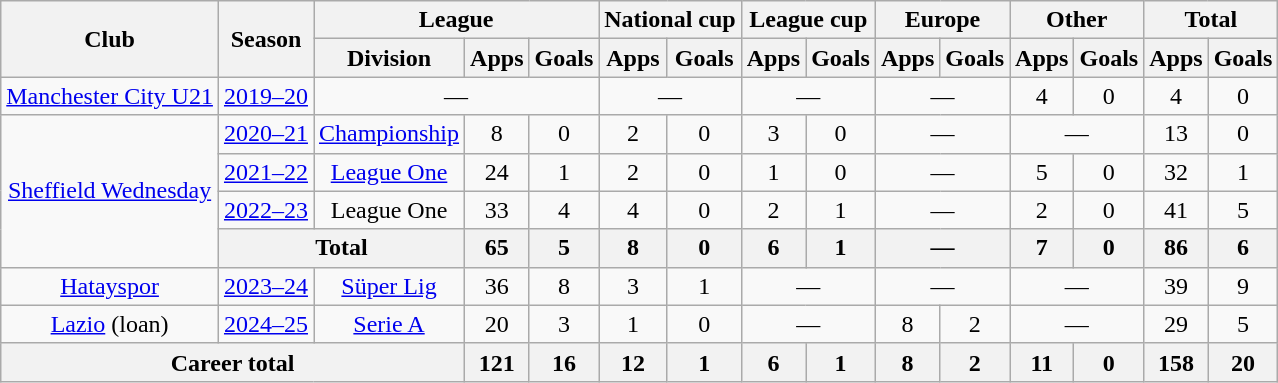<table class="wikitable" style="text-align: center">
<tr>
<th rowspan="2">Club</th>
<th rowspan="2">Season</th>
<th colspan="3">League</th>
<th colspan="2">National cup</th>
<th colspan="2">League cup</th>
<th colspan="2">Europe</th>
<th colspan="2">Other</th>
<th colspan="2">Total</th>
</tr>
<tr>
<th>Division</th>
<th>Apps</th>
<th>Goals</th>
<th>Apps</th>
<th>Goals</th>
<th>Apps</th>
<th>Goals</th>
<th>Apps</th>
<th>Goals</th>
<th>Apps</th>
<th>Goals</th>
<th>Apps</th>
<th>Goals</th>
</tr>
<tr>
<td><a href='#'>Manchester City U21</a></td>
<td><a href='#'>2019–20</a></td>
<td colspan="3">—</td>
<td colspan="2">—</td>
<td colspan="2">—</td>
<td colspan="2">—</td>
<td>4</td>
<td>0</td>
<td>4</td>
<td>0</td>
</tr>
<tr>
<td rowspan="4"><a href='#'>Sheffield Wednesday</a></td>
<td><a href='#'>2020–21</a></td>
<td><a href='#'>Championship</a></td>
<td>8</td>
<td>0</td>
<td>2</td>
<td>0</td>
<td>3</td>
<td>0</td>
<td colspan="2">—</td>
<td colspan="2">—</td>
<td>13</td>
<td>0</td>
</tr>
<tr>
<td><a href='#'>2021–22</a></td>
<td><a href='#'>League One</a></td>
<td>24</td>
<td>1</td>
<td>2</td>
<td>0</td>
<td>1</td>
<td>0</td>
<td colspan="2">—</td>
<td>5</td>
<td>0</td>
<td>32</td>
<td>1</td>
</tr>
<tr>
<td><a href='#'>2022–23</a></td>
<td>League One</td>
<td>33</td>
<td>4</td>
<td>4</td>
<td>0</td>
<td>2</td>
<td>1</td>
<td colspan="2">—</td>
<td>2</td>
<td>0</td>
<td>41</td>
<td>5</td>
</tr>
<tr>
<th colspan="2">Total</th>
<th>65</th>
<th>5</th>
<th>8</th>
<th>0</th>
<th>6</th>
<th>1</th>
<th colspan="2">—</th>
<th>7</th>
<th>0</th>
<th>86</th>
<th>6</th>
</tr>
<tr>
<td><a href='#'>Hatayspor</a></td>
<td><a href='#'>2023–24</a></td>
<td><a href='#'>Süper Lig</a></td>
<td>36</td>
<td>8</td>
<td>3</td>
<td>1</td>
<td colspan="2">—</td>
<td colspan="2">—</td>
<td colspan="2">—</td>
<td>39</td>
<td>9</td>
</tr>
<tr>
<td><a href='#'>Lazio</a> (loan)</td>
<td><a href='#'>2024–25</a></td>
<td><a href='#'>Serie A</a></td>
<td>20</td>
<td>3</td>
<td>1</td>
<td>0</td>
<td colspan="2">—</td>
<td>8</td>
<td>2</td>
<td colspan="2">—</td>
<td>29</td>
<td>5</td>
</tr>
<tr>
<th colspan="3">Career total</th>
<th>121</th>
<th>16</th>
<th>12</th>
<th>1</th>
<th>6</th>
<th>1</th>
<th>8</th>
<th>2</th>
<th>11</th>
<th>0</th>
<th>158</th>
<th>20</th>
</tr>
</table>
